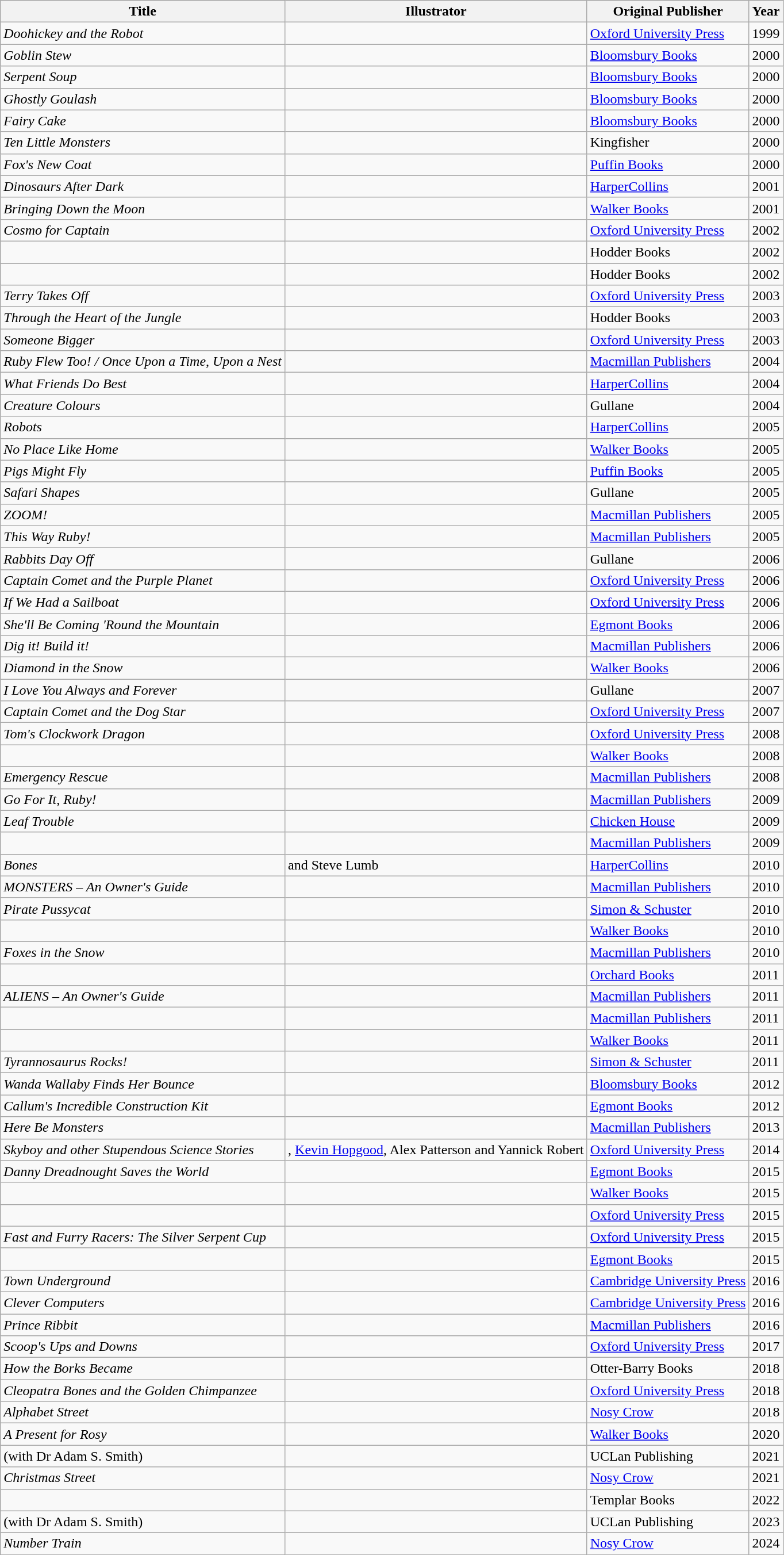<table class="wikitable sortable mw-collapsible" cellpadding="10px">
<tr>
<th>Title</th>
<th>Illustrator</th>
<th>Original Publisher</th>
<th>Year</th>
</tr>
<tr>
<td><em>Doohickey and the Robot</em></td>
<td></td>
<td><a href='#'>Oxford University Press</a></td>
<td>1999</td>
</tr>
<tr>
<td><em>Goblin Stew</em></td>
<td></td>
<td><a href='#'>Bloomsbury Books</a></td>
<td>2000</td>
</tr>
<tr>
<td><em>Serpent Soup</em></td>
<td></td>
<td><a href='#'>Bloomsbury Books</a></td>
<td>2000</td>
</tr>
<tr>
<td><em>Ghostly Goulash</em></td>
<td></td>
<td><a href='#'>Bloomsbury Books</a></td>
<td>2000</td>
</tr>
<tr>
<td><em>Fairy Cake</em></td>
<td></td>
<td><a href='#'>Bloomsbury Books</a></td>
<td>2000</td>
</tr>
<tr>
<td><em>Ten Little Monsters</em></td>
<td></td>
<td>Kingfisher</td>
<td>2000</td>
</tr>
<tr>
<td><em>Fox's New Coat</em></td>
<td></td>
<td><a href='#'>Puffin Books</a></td>
<td>2000</td>
</tr>
<tr>
<td><em>Dinosaurs After Dark</em></td>
<td></td>
<td><a href='#'>HarperCollins</a></td>
<td>2001</td>
</tr>
<tr>
<td><em>Bringing Down the Moon</em></td>
<td></td>
<td><a href='#'>Walker Books</a></td>
<td>2001</td>
</tr>
<tr>
<td><em>Cosmo for Captain</em></td>
<td></td>
<td><a href='#'>Oxford University Press</a></td>
<td>2002</td>
</tr>
<tr>
<td><em></em></td>
<td></td>
<td>Hodder Books</td>
<td>2002</td>
</tr>
<tr>
<td></td>
<td></td>
<td>Hodder Books</td>
<td>2002</td>
</tr>
<tr>
<td><em>Terry Takes Off</em></td>
<td></td>
<td><a href='#'>Oxford University Press</a></td>
<td>2003</td>
</tr>
<tr>
<td><em>Through the Heart of the Jungle</em></td>
<td></td>
<td>Hodder Books</td>
<td>2003</td>
</tr>
<tr>
<td><em>Someone Bigger</em></td>
<td></td>
<td><a href='#'>Oxford University Press</a></td>
<td>2003</td>
</tr>
<tr>
<td><em>Ruby Flew Too! / Once Upon a Time, Upon a Nest</em></td>
<td></td>
<td><a href='#'>Macmillan Publishers</a></td>
<td>2004</td>
</tr>
<tr>
<td><em>What Friends Do Best</em></td>
<td></td>
<td><a href='#'>HarperCollins</a></td>
<td>2004</td>
</tr>
<tr>
<td><em>Creature Colours</em></td>
<td></td>
<td>Gullane</td>
<td>2004</td>
</tr>
<tr>
<td><em>Robots</em></td>
<td></td>
<td><a href='#'>HarperCollins</a></td>
<td>2005</td>
</tr>
<tr>
<td><em>No Place Like Home</em></td>
<td></td>
<td><a href='#'>Walker Books</a></td>
<td>2005</td>
</tr>
<tr>
<td><em>Pigs Might Fly</em></td>
<td></td>
<td><a href='#'>Puffin Books</a></td>
<td>2005</td>
</tr>
<tr>
<td><em>Safari Shapes</em></td>
<td></td>
<td>Gullane</td>
<td>2005</td>
</tr>
<tr>
<td><em>ZOOM!</em></td>
<td></td>
<td><a href='#'>Macmillan Publishers</a></td>
<td>2005</td>
</tr>
<tr>
<td><em>This Way Ruby!</em></td>
<td></td>
<td><a href='#'>Macmillan Publishers</a></td>
<td>2005</td>
</tr>
<tr>
<td><em>Rabbits Day Off</em></td>
<td></td>
<td>Gullane</td>
<td>2006</td>
</tr>
<tr>
<td><em>Captain Comet and the Purple Planet</em></td>
<td></td>
<td><a href='#'>Oxford University Press</a></td>
<td>2006</td>
</tr>
<tr>
<td><em>If We Had a Sailboat</em></td>
<td></td>
<td><a href='#'>Oxford University Press</a></td>
<td>2006</td>
</tr>
<tr>
<td><em>She'll Be Coming 'Round the Mountain</em></td>
<td></td>
<td><a href='#'>Egmont Books</a></td>
<td>2006</td>
</tr>
<tr>
<td><em>Dig it! Build it!</em></td>
<td></td>
<td><a href='#'>Macmillan Publishers</a></td>
<td>2006</td>
</tr>
<tr>
<td><em>Diamond in the Snow</em></td>
<td></td>
<td><a href='#'>Walker Books</a></td>
<td>2006</td>
</tr>
<tr>
<td><em>I Love You Always and Forever</em></td>
<td></td>
<td>Gullane</td>
<td>2007</td>
</tr>
<tr>
<td><em>Captain Comet and the Dog Star</em></td>
<td></td>
<td><a href='#'>Oxford University Press</a></td>
<td>2007</td>
</tr>
<tr>
<td><em>Tom's Clockwork Dragon</em></td>
<td></td>
<td><a href='#'>Oxford University Press</a></td>
<td>2008</td>
</tr>
<tr>
<td></td>
<td></td>
<td><a href='#'>Walker Books</a></td>
<td>2008</td>
</tr>
<tr>
<td><em>Emergency Rescue</em></td>
<td></td>
<td><a href='#'>Macmillan Publishers</a></td>
<td>2008</td>
</tr>
<tr>
<td><em>Go For It, Ruby!</em></td>
<td></td>
<td><a href='#'>Macmillan Publishers</a></td>
<td>2009</td>
</tr>
<tr>
<td><em>Leaf Trouble</em></td>
<td></td>
<td><a href='#'>Chicken House</a></td>
<td>2009</td>
</tr>
<tr>
<td></td>
<td></td>
<td><a href='#'>Macmillan Publishers</a></td>
<td>2009</td>
</tr>
<tr>
<td><em>Bones</em></td>
<td> and Steve Lumb</td>
<td><a href='#'>HarperCollins</a></td>
<td>2010</td>
</tr>
<tr>
<td><em>MONSTERS – An Owner's Guide</em></td>
<td></td>
<td><a href='#'>Macmillan Publishers</a></td>
<td>2010</td>
</tr>
<tr>
<td><em>Pirate Pussycat</em></td>
<td></td>
<td><a href='#'>Simon & Schuster</a></td>
<td>2010</td>
</tr>
<tr>
<td></td>
<td></td>
<td><a href='#'>Walker Books</a></td>
<td>2010</td>
</tr>
<tr>
<td><em>Foxes in the Snow</em></td>
<td></td>
<td><a href='#'>Macmillan Publishers</a></td>
<td>2010</td>
</tr>
<tr>
<td></td>
<td></td>
<td><a href='#'>Orchard Books</a></td>
<td>2011</td>
</tr>
<tr>
<td><em>ALIENS – An Owner's Guide</em></td>
<td></td>
<td><a href='#'>Macmillan Publishers</a></td>
<td>2011</td>
</tr>
<tr>
<td></td>
<td></td>
<td><a href='#'>Macmillan Publishers</a></td>
<td>2011</td>
</tr>
<tr>
<td></td>
<td></td>
<td><a href='#'>Walker Books</a></td>
<td>2011</td>
</tr>
<tr>
<td><em>Tyrannosaurus Rocks!</em></td>
<td></td>
<td><a href='#'>Simon & Schuster</a></td>
<td>2011</td>
</tr>
<tr>
<td><em>Wanda Wallaby Finds Her Bounce</em></td>
<td></td>
<td><a href='#'>Bloomsbury Books</a></td>
<td>2012</td>
</tr>
<tr>
<td><em>Callum's Incredible Construction Kit</em></td>
<td></td>
<td><a href='#'>Egmont Books</a></td>
<td>2012</td>
</tr>
<tr>
<td><em>Here Be Monsters</em></td>
<td></td>
<td><a href='#'>Macmillan Publishers</a></td>
<td>2013</td>
</tr>
<tr>
<td><em>Skyboy and other Stupendous Science Stories</em></td>
<td>, <a href='#'>Kevin Hopgood</a>, Alex Patterson and Yannick Robert</td>
<td><a href='#'>Oxford University Press</a></td>
<td>2014</td>
</tr>
<tr>
<td><em>Danny Dreadnought Saves the World</em></td>
<td></td>
<td><a href='#'>Egmont Books</a></td>
<td>2015</td>
</tr>
<tr>
<td></td>
<td></td>
<td><a href='#'>Walker Books</a></td>
<td>2015</td>
</tr>
<tr>
<td></td>
<td></td>
<td><a href='#'>Oxford University Press</a></td>
<td>2015</td>
</tr>
<tr>
<td><em>Fast and Furry Racers: The Silver Serpent Cup</em></td>
<td></td>
<td><a href='#'>Oxford University Press</a></td>
<td>2015</td>
</tr>
<tr>
<td></td>
<td></td>
<td><a href='#'>Egmont Books</a></td>
<td>2015</td>
</tr>
<tr>
<td><em>Town Underground</em></td>
<td></td>
<td><a href='#'>Cambridge University Press</a></td>
<td>2016</td>
</tr>
<tr>
<td><em>Clever Computers</em></td>
<td></td>
<td><a href='#'>Cambridge University Press</a></td>
<td>2016</td>
</tr>
<tr>
<td><em>Prince Ribbit</em></td>
<td></td>
<td><a href='#'>Macmillan Publishers</a></td>
<td>2016</td>
</tr>
<tr>
<td><em>Scoop's Ups and Downs</em></td>
<td></td>
<td><a href='#'>Oxford University Press</a></td>
<td>2017</td>
</tr>
<tr>
<td><em>How the Borks Became</em></td>
<td></td>
<td>Otter-Barry Books</td>
<td>2018</td>
</tr>
<tr>
<td><em>Cleopatra Bones and the Golden Chimpanzee</em></td>
<td></td>
<td><a href='#'>Oxford University Press</a></td>
<td>2018</td>
</tr>
<tr>
<td><em>Alphabet Street</em></td>
<td></td>
<td><a href='#'>Nosy Crow</a></td>
<td>2018</td>
</tr>
<tr>
<td><em>A Present for Rosy</em></td>
<td></td>
<td><a href='#'>Walker Books</a></td>
<td>2020</td>
</tr>
<tr>
<td> (with Dr Adam S. Smith)</td>
<td></td>
<td>UCLan Publishing</td>
<td>2021</td>
</tr>
<tr>
<td><em>Christmas Street</em></td>
<td></td>
<td><a href='#'>Nosy Crow</a></td>
<td>2021</td>
</tr>
<tr>
<td></td>
<td></td>
<td>Templar Books</td>
<td>2022</td>
</tr>
<tr>
<td> (with Dr Adam S. Smith)</td>
<td></td>
<td>UCLan Publishing</td>
<td>2023</td>
</tr>
<tr>
<td><em>Number Train</em></td>
<td></td>
<td><a href='#'>Nosy Crow</a></td>
<td>2024</td>
</tr>
</table>
